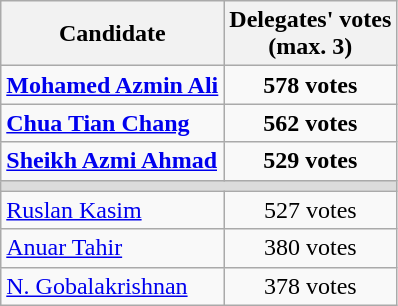<table class=wikitable style=text-align:center>
<tr>
<th>Candidate</th>
<th>Delegates' votes<br>(max. 3)</th>
</tr>
<tr>
<td align=left><strong><a href='#'>Mohamed Azmin Ali</a></strong></td>
<td><strong>578 votes</strong></td>
</tr>
<tr>
<td align=left><strong><a href='#'>Chua Tian Chang</a></strong></td>
<td><strong>562 votes</strong></td>
</tr>
<tr>
<td align=left><strong><a href='#'>Sheikh Azmi Ahmad</a></strong></td>
<td><strong>529 votes</strong></td>
</tr>
<tr>
<td colspan=3 bgcolor=dcdcdc></td>
</tr>
<tr>
<td align=left><a href='#'>Ruslan Kasim</a></td>
<td>527 votes</td>
</tr>
<tr>
<td align=left><a href='#'>Anuar Tahir</a></td>
<td>380 votes</td>
</tr>
<tr>
<td align=left><a href='#'>N. Gobalakrishnan</a></td>
<td>378 votes</td>
</tr>
</table>
